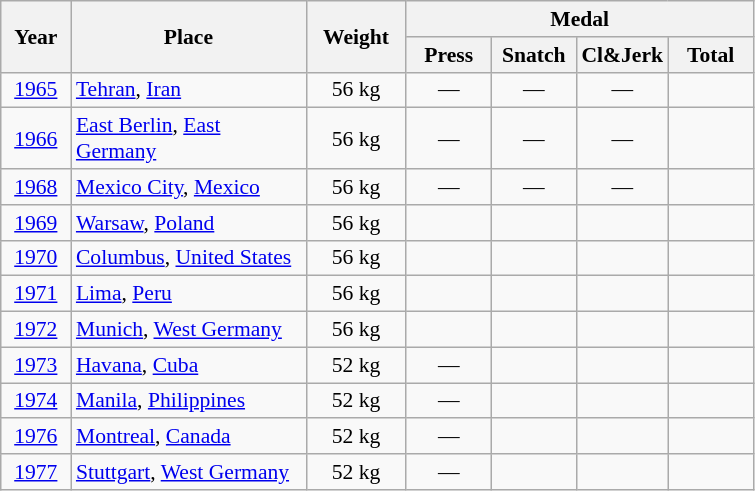<table class="wikitable" style="text-align:center; font-size:90%">
<tr>
<th rowspan=2 width=40>Year</th>
<th rowspan=2 width=150>Place</th>
<th rowspan=2 width=60>Weight</th>
<th colspan=4>Medal</th>
</tr>
<tr>
<th width=50>Press</th>
<th width=50>Snatch</th>
<th width=50>Cl&Jerk</th>
<th width=50>Total</th>
</tr>
<tr>
<td><a href='#'>1965</a></td>
<td align=left><a href='#'>Tehran</a>, <a href='#'>Iran</a></td>
<td>56 kg</td>
<td>—</td>
<td>—</td>
<td>—</td>
<td></td>
</tr>
<tr>
<td><a href='#'>1966</a></td>
<td align=left><a href='#'>East Berlin</a>, <a href='#'>East Germany</a></td>
<td>56 kg</td>
<td>—</td>
<td>—</td>
<td>—</td>
<td></td>
</tr>
<tr>
<td><a href='#'>1968</a></td>
<td align=left><a href='#'>Mexico City</a>, <a href='#'>Mexico</a></td>
<td>56 kg</td>
<td>—</td>
<td>—</td>
<td>—</td>
<td></td>
</tr>
<tr>
<td><a href='#'>1969</a></td>
<td align=left><a href='#'>Warsaw</a>, <a href='#'>Poland</a></td>
<td>56 kg</td>
<td></td>
<td></td>
<td></td>
<td></td>
</tr>
<tr>
<td><a href='#'>1970</a></td>
<td align=left><a href='#'>Columbus</a>, <a href='#'>United States</a></td>
<td>56 kg</td>
<td></td>
<td></td>
<td></td>
<td></td>
</tr>
<tr>
<td><a href='#'>1971</a></td>
<td align=left><a href='#'>Lima</a>, <a href='#'>Peru</a></td>
<td>56 kg</td>
<td></td>
<td></td>
<td></td>
<td></td>
</tr>
<tr>
<td><a href='#'>1972</a></td>
<td align=left><a href='#'>Munich</a>, <a href='#'>West Germany</a></td>
<td>56 kg</td>
<td></td>
<td></td>
<td></td>
<td></td>
</tr>
<tr>
<td><a href='#'>1973</a></td>
<td align=left><a href='#'>Havana</a>, <a href='#'>Cuba</a></td>
<td>52 kg</td>
<td>—</td>
<td></td>
<td></td>
<td></td>
</tr>
<tr>
<td><a href='#'>1974</a></td>
<td align=left><a href='#'>Manila</a>, <a href='#'>Philippines</a></td>
<td>52 kg</td>
<td>—</td>
<td></td>
<td></td>
<td></td>
</tr>
<tr>
<td><a href='#'>1976</a></td>
<td align=left><a href='#'>Montreal</a>, <a href='#'>Canada</a></td>
<td>52 kg</td>
<td>—</td>
<td></td>
<td></td>
<td></td>
</tr>
<tr>
<td><a href='#'>1977</a></td>
<td align=left><a href='#'>Stuttgart</a>, <a href='#'>West Germany</a></td>
<td>52 kg</td>
<td>—</td>
<td></td>
<td></td>
<td></td>
</tr>
</table>
